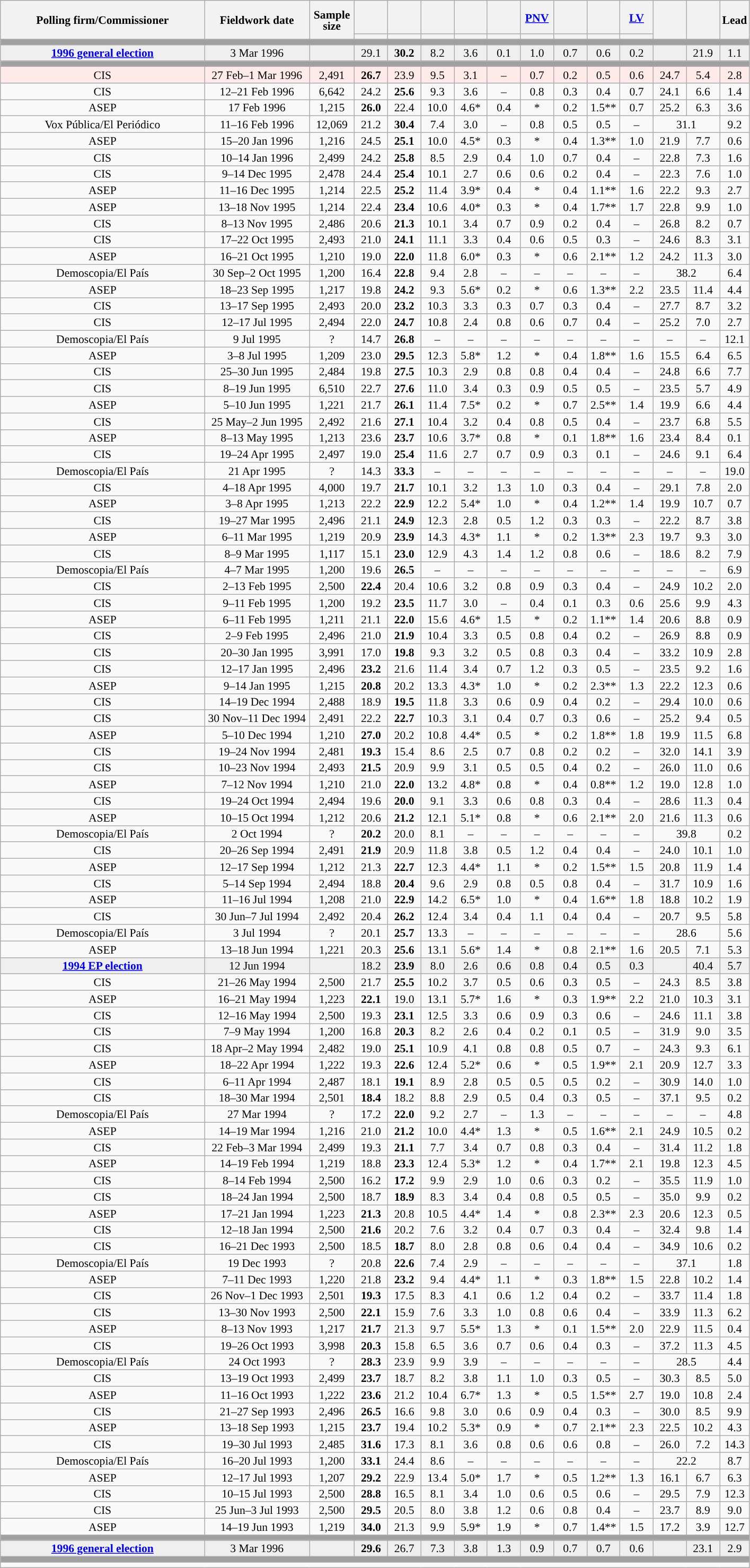<table class="wikitable collapsible collapsed" style="text-align:center; font-size:90%; line-height:14px;">
<tr style="height:42px;">
<th style="width:250px;" rowspan="2">Polling firm/Commissioner</th>
<th style="width:125px;" rowspan="2">Fieldwork date</th>
<th style="width:50px;" rowspan="2">Sample size</th>
<th style="width:35px;"></th>
<th style="width:35px;"></th>
<th style="width:35px;"></th>
<th style="width:35px;"></th>
<th style="width:35px;"></th>
<th style="width:35px;"><a href='#'>PNV</a></th>
<th style="width:35px;"></th>
<th style="width:35px;"></th>
<th style="width:35px;"><a href='#'>LV</a></th>
<th style="width:35px;" rowspan="2"></th>
<th style="width:35px;" rowspan="2"></th>
<th style="width:30px;" rowspan="2">Lead</th>
</tr>
<tr>
<th style="color:inherit;background:"></th>
<th style="color:inherit;background:"></th>
<th style="color:inherit;background:"></th>
<th style="color:inherit;background:"></th>
<th style="color:inherit;background:"></th>
<th style="color:inherit;background:"></th>
<th style="color:inherit;background:"></th>
<th style="color:inherit;background:"></th>
<th style="color:inherit;background:"></th>
</tr>
<tr>
<td colspan="15" style="background:#A0A0A0"></td>
</tr>
<tr style="background:#EFEFEF;">
<td><strong><a href='#'>1996 general election</a></strong></td>
<td>3 Mar 1996</td>
<td></td>
<td>29.1</td>
<td><strong>30.2</strong></td>
<td>8.2</td>
<td>3.6</td>
<td>0.1</td>
<td>1.0</td>
<td>0.7</td>
<td>0.6</td>
<td>0.2</td>
<td></td>
<td>21.9</td>
<td style="background:">1.1</td>
</tr>
<tr>
<td colspan="15" style="background:#A0A0A0"></td>
</tr>
<tr style="background:#FFEAEA;">
<td>CIS</td>
<td>27 Feb–1 Mar 1996</td>
<td>2,491</td>
<td><strong>26.7</strong></td>
<td>23.9</td>
<td>9.5</td>
<td>3.1</td>
<td>–</td>
<td>0.7</td>
<td>0.2</td>
<td>0.5</td>
<td>0.6</td>
<td>24.7</td>
<td>5.4</td>
<td style="background:">2.8</td>
</tr>
<tr>
<td>CIS</td>
<td>12–21 Feb 1996</td>
<td>6,642</td>
<td>24.2</td>
<td><strong>25.6</strong></td>
<td>9.3</td>
<td>3.6</td>
<td>–</td>
<td>0.8</td>
<td>0.3</td>
<td>0.4</td>
<td>0.7</td>
<td>24.1</td>
<td>6.6</td>
<td style="background:">1.4</td>
</tr>
<tr>
<td>ASEP</td>
<td>17 Feb 1996</td>
<td>1,215</td>
<td><strong>26.0</strong></td>
<td>22.4</td>
<td>10.0</td>
<td>4.6*</td>
<td>0.4</td>
<td>*</td>
<td>0.2</td>
<td>1.5**</td>
<td>0.7</td>
<td>25.2</td>
<td>6.3</td>
<td style="background:">3.6</td>
</tr>
<tr>
<td>Vox Pública/El Periódico</td>
<td>11–16 Feb 1996</td>
<td>12,069</td>
<td>21.2</td>
<td><strong>30.4</strong></td>
<td>7.4</td>
<td>3.0</td>
<td>–</td>
<td>0.8</td>
<td>0.5</td>
<td>0.5</td>
<td>–</td>
<td colspan="2">31.1</td>
<td style="background:">9.2</td>
</tr>
<tr>
<td>ASEP</td>
<td>15–20 Jan 1996</td>
<td>1,216</td>
<td>24.5</td>
<td><strong>25.1</strong></td>
<td>10.0</td>
<td>4.5*</td>
<td>0.3</td>
<td>*</td>
<td>0.4</td>
<td>1.3**</td>
<td>1.0</td>
<td>21.9</td>
<td>7.7</td>
<td style="background:">0.6</td>
</tr>
<tr>
<td>CIS</td>
<td>10–14 Jan 1996</td>
<td>2,499</td>
<td>24.2</td>
<td><strong>25.8</strong></td>
<td>8.5</td>
<td>2.9</td>
<td>0.4</td>
<td>1.0</td>
<td>0.7</td>
<td>0.4</td>
<td>–</td>
<td>22.8</td>
<td>7.3</td>
<td style="background:">1.6</td>
</tr>
<tr>
<td>CIS</td>
<td>9–14 Dec 1995</td>
<td>2,478</td>
<td>24.4</td>
<td><strong>25.4</strong></td>
<td>10.1</td>
<td>2.7</td>
<td>0.6</td>
<td>0.6</td>
<td>0.2</td>
<td>0.4</td>
<td>–</td>
<td>22.3</td>
<td>7.6</td>
<td style="background:">1.0</td>
</tr>
<tr>
<td>ASEP</td>
<td>11–16 Dec 1995</td>
<td>1,214</td>
<td>22.5</td>
<td><strong>25.2</strong></td>
<td>11.4</td>
<td>3.9*</td>
<td>0.4</td>
<td>*</td>
<td>0.4</td>
<td>1.1**</td>
<td>1.6</td>
<td>22.2</td>
<td>9.3</td>
<td style="background:">2.7</td>
</tr>
<tr>
<td>ASEP</td>
<td>13–18 Nov 1995</td>
<td>1,214</td>
<td>22.4</td>
<td><strong>23.4</strong></td>
<td>10.6</td>
<td>4.0*</td>
<td>0.3</td>
<td>*</td>
<td>0.4</td>
<td>1.7**</td>
<td>1.7</td>
<td>22.8</td>
<td>9.9</td>
<td style="background:">1.0</td>
</tr>
<tr>
<td>CIS</td>
<td>8–13 Nov 1995</td>
<td>2,486</td>
<td>20.6</td>
<td><strong>21.3</strong></td>
<td>10.1</td>
<td>3.4</td>
<td>0.7</td>
<td>0.9</td>
<td>0.2</td>
<td>0.4</td>
<td>–</td>
<td>26.8</td>
<td>8.2</td>
<td style="background:">0.7</td>
</tr>
<tr>
<td>CIS</td>
<td>17–22 Oct 1995</td>
<td>2,493</td>
<td>21.0</td>
<td><strong>24.1</strong></td>
<td>11.1</td>
<td>3.3</td>
<td>0.4</td>
<td>0.6</td>
<td>0.5</td>
<td>0.3</td>
<td>–</td>
<td>24.6</td>
<td>8.3</td>
<td style="background:">3.1</td>
</tr>
<tr>
<td>ASEP</td>
<td>16–21 Oct 1995</td>
<td>1,210</td>
<td>19.0</td>
<td><strong>22.0</strong></td>
<td>11.8</td>
<td>6.0*</td>
<td>0.3</td>
<td>*</td>
<td>0.6</td>
<td>2.1**</td>
<td>1.2</td>
<td>24.2</td>
<td>11.3</td>
<td style="background:">3.0</td>
</tr>
<tr>
<td>Demoscopia/El País</td>
<td>30 Sep–2 Oct 1995</td>
<td>1,200</td>
<td>16.4</td>
<td><strong>22.8</strong></td>
<td>9.4</td>
<td>2.8</td>
<td>–</td>
<td>–</td>
<td>–</td>
<td>–</td>
<td>–</td>
<td colspan="2">38.2</td>
<td style="background:">6.4</td>
</tr>
<tr>
<td>ASEP</td>
<td>18–23 Sep 1995</td>
<td>1,217</td>
<td>19.8</td>
<td><strong>24.2</strong></td>
<td>9.3</td>
<td>5.6*</td>
<td>0.2</td>
<td>*</td>
<td>0.6</td>
<td>1.3**</td>
<td>2.2</td>
<td>23.5</td>
<td>11.4</td>
<td style="background:">4.4</td>
</tr>
<tr>
<td>CIS</td>
<td>13–17 Sep 1995</td>
<td>2,493</td>
<td>20.0</td>
<td><strong>23.2</strong></td>
<td>10.3</td>
<td>3.3</td>
<td>0.3</td>
<td>0.7</td>
<td>0.3</td>
<td>0.4</td>
<td>–</td>
<td>27.7</td>
<td>8.7</td>
<td style="background:">3.2</td>
</tr>
<tr>
<td>CIS</td>
<td>12–17 Jul 1995</td>
<td>2,494</td>
<td>22.0</td>
<td><strong>24.7</strong></td>
<td>10.8</td>
<td>2.4</td>
<td>0.8</td>
<td>0.6</td>
<td>0.7</td>
<td>0.4</td>
<td>–</td>
<td>25.2</td>
<td>7.0</td>
<td style="background:">2.7</td>
</tr>
<tr>
<td>Demoscopia/El País</td>
<td>9 Jul 1995</td>
<td>?</td>
<td>14.7</td>
<td><strong>26.8</strong></td>
<td>–</td>
<td>–</td>
<td>–</td>
<td>–</td>
<td>–</td>
<td>–</td>
<td>–</td>
<td>–</td>
<td>–</td>
<td style="background:">12.1</td>
</tr>
<tr>
<td>ASEP</td>
<td>3–8 Jul 1995</td>
<td>1,209</td>
<td>23.0</td>
<td><strong>29.5</strong></td>
<td>12.3</td>
<td>5.8*</td>
<td>1.2</td>
<td>*</td>
<td>0.4</td>
<td>1.8**</td>
<td>1.6</td>
<td>15.5</td>
<td>6.4</td>
<td style="background:">6.5</td>
</tr>
<tr>
<td>CIS</td>
<td>25–30 Jun 1995</td>
<td>2,484</td>
<td>19.8</td>
<td><strong>27.5</strong></td>
<td>10.3</td>
<td>2.9</td>
<td>0.8</td>
<td>0.8</td>
<td>0.4</td>
<td>0.4</td>
<td>–</td>
<td>24.8</td>
<td>6.6</td>
<td style="background:">7.7</td>
</tr>
<tr>
<td>CIS</td>
<td>8–19 Jun 1995</td>
<td>6,510</td>
<td>22.7</td>
<td><strong>27.6</strong></td>
<td>11.0</td>
<td>3.4</td>
<td>0.3</td>
<td>0.9</td>
<td>0.5</td>
<td>0.5</td>
<td>–</td>
<td>23.5</td>
<td>5.7</td>
<td style="background:">4.9</td>
</tr>
<tr>
<td>ASEP</td>
<td>5–10 Jun 1995</td>
<td>1,221</td>
<td>21.7</td>
<td><strong>26.1</strong></td>
<td>11.4</td>
<td>7.5*</td>
<td>0.2</td>
<td>*</td>
<td>0.7</td>
<td>2.5**</td>
<td>1.4</td>
<td>19.9</td>
<td>6.6</td>
<td style="background:">4.4</td>
</tr>
<tr>
<td>CIS</td>
<td>25 May–2 Jun 1995</td>
<td>2,492</td>
<td>21.6</td>
<td><strong>27.1</strong></td>
<td>10.4</td>
<td>3.2</td>
<td>0.4</td>
<td>0.8</td>
<td>0.5</td>
<td>0.4</td>
<td>–</td>
<td>23.7</td>
<td>6.8</td>
<td style="background:">5.5</td>
</tr>
<tr>
<td>ASEP</td>
<td>8–13 May 1995</td>
<td>1,213</td>
<td>23.6</td>
<td><strong>23.7</strong></td>
<td>10.6</td>
<td>3.7*</td>
<td>0.8</td>
<td>*</td>
<td>0.1</td>
<td>1.8**</td>
<td>1.6</td>
<td>23.4</td>
<td>8.4</td>
<td style="background:">0.1</td>
</tr>
<tr>
<td>CIS</td>
<td>19–24 Apr 1995</td>
<td>2,497</td>
<td>19.0</td>
<td><strong>25.4</strong></td>
<td>11.6</td>
<td>2.7</td>
<td>0.7</td>
<td>0.9</td>
<td>0.3</td>
<td>0.1</td>
<td>–</td>
<td>24.6</td>
<td>9.1</td>
<td style="background:">6.4</td>
</tr>
<tr>
<td>Demoscopia/El País</td>
<td>21 Apr 1995</td>
<td>?</td>
<td>14.3</td>
<td><strong>33.3</strong></td>
<td>–</td>
<td>–</td>
<td>–</td>
<td>–</td>
<td>–</td>
<td>–</td>
<td>–</td>
<td>–</td>
<td>–</td>
<td style="background:">19.0</td>
</tr>
<tr>
<td>CIS</td>
<td>4–18 Apr 1995</td>
<td>4,000</td>
<td>19.7</td>
<td><strong>21.7</strong></td>
<td>10.1</td>
<td>3.2</td>
<td>1.3</td>
<td>1.0</td>
<td>0.3</td>
<td>0.4</td>
<td>–</td>
<td>29.1</td>
<td>7.8</td>
<td style="background:">2.0</td>
</tr>
<tr>
<td>ASEP</td>
<td>3–8 Apr 1995</td>
<td>1,213</td>
<td>22.2</td>
<td><strong>22.9</strong></td>
<td>12.2</td>
<td>5.4*</td>
<td>1.0</td>
<td>*</td>
<td>0.4</td>
<td>1.2**</td>
<td>1.4</td>
<td>19.9</td>
<td>10.7</td>
<td style="background:">0.7</td>
</tr>
<tr>
<td>CIS</td>
<td>19–27 Mar 1995</td>
<td>2,496</td>
<td>21.1</td>
<td><strong>24.9</strong></td>
<td>12.3</td>
<td>2.8</td>
<td>0.5</td>
<td>1.2</td>
<td>0.3</td>
<td>0.3</td>
<td>–</td>
<td>22.2</td>
<td>8.7</td>
<td style="background:">3.8</td>
</tr>
<tr>
<td>ASEP</td>
<td>6–11 Mar 1995</td>
<td>1,219</td>
<td>20.9</td>
<td><strong>23.9</strong></td>
<td>14.3</td>
<td>4.3*</td>
<td>1.1</td>
<td>*</td>
<td>0.2</td>
<td>1.3**</td>
<td>2.3</td>
<td>19.7</td>
<td>9.3</td>
<td style="background:">3.0</td>
</tr>
<tr>
<td>CIS</td>
<td>8–9 Mar 1995</td>
<td>1,117</td>
<td>15.1</td>
<td><strong>23.0</strong></td>
<td>12.9</td>
<td>4.3</td>
<td>1.4</td>
<td>1.2</td>
<td>0.8</td>
<td>0.6</td>
<td>–</td>
<td>18.6</td>
<td>8.2</td>
<td style="background:">7.9</td>
</tr>
<tr>
<td>Demoscopia/El País</td>
<td>4–7 Mar 1995</td>
<td>1,200</td>
<td>19.6</td>
<td><strong>26.5</strong></td>
<td>–</td>
<td>–</td>
<td>–</td>
<td>–</td>
<td>–</td>
<td>–</td>
<td>–</td>
<td>–</td>
<td>–</td>
<td style="background:">6.9</td>
</tr>
<tr>
<td>CIS</td>
<td>2–13 Feb 1995</td>
<td>2,500</td>
<td><strong>22.4</strong></td>
<td>20.4</td>
<td>10.6</td>
<td>3.2</td>
<td>0.8</td>
<td>0.9</td>
<td>0.3</td>
<td>0.4</td>
<td>–</td>
<td>24.9</td>
<td>10.2</td>
<td style="background:">2.0</td>
</tr>
<tr>
<td>CIS</td>
<td>9–11 Feb 1995</td>
<td>1,200</td>
<td>19.2</td>
<td><strong>23.5</strong></td>
<td>11.7</td>
<td>3.0</td>
<td>–</td>
<td>0.4</td>
<td>0.1</td>
<td>0.3</td>
<td>0.6</td>
<td>25.6</td>
<td>9.9</td>
<td style="background:">4.3</td>
</tr>
<tr>
<td>ASEP</td>
<td>6–11 Feb 1995</td>
<td>1,211</td>
<td>21.1</td>
<td><strong>22.0</strong></td>
<td>15.6</td>
<td>4.6*</td>
<td>1.5</td>
<td>*</td>
<td>0.2</td>
<td>1.1**</td>
<td>1.4</td>
<td>20.6</td>
<td>8.8</td>
<td style="background:">0.9</td>
</tr>
<tr>
<td>CIS</td>
<td>2–9 Feb 1995</td>
<td>2,496</td>
<td>21.0</td>
<td><strong>21.9</strong></td>
<td>10.4</td>
<td>3.3</td>
<td>0.5</td>
<td>0.8</td>
<td>0.4</td>
<td>0.2</td>
<td>–</td>
<td>26.9</td>
<td>8.8</td>
<td style="background:">0.9</td>
</tr>
<tr>
<td>CIS</td>
<td>20–30 Jan 1995</td>
<td>3,991</td>
<td>17.0</td>
<td><strong>19.8</strong></td>
<td>9.3</td>
<td>3.2</td>
<td>0.5</td>
<td>0.8</td>
<td>0.3</td>
<td>0.4</td>
<td>–</td>
<td>33.2</td>
<td>10.9</td>
<td style="background:">2.8</td>
</tr>
<tr>
<td>CIS</td>
<td>12–17 Jan 1995</td>
<td>2,496</td>
<td><strong>23.2</strong></td>
<td>21.6</td>
<td>11.4</td>
<td>3.4</td>
<td>0.7</td>
<td>1.2</td>
<td>0.3</td>
<td>0.5</td>
<td>–</td>
<td>23.5</td>
<td>9.2</td>
<td style="background:">1.6</td>
</tr>
<tr>
<td>ASEP</td>
<td>9–14 Jan 1995</td>
<td>1,215</td>
<td><strong>20.8</strong></td>
<td>20.2</td>
<td>13.3</td>
<td>4.3*</td>
<td>1.0</td>
<td>*</td>
<td>0.2</td>
<td>2.3**</td>
<td>1.3</td>
<td>22.2</td>
<td>12.3</td>
<td style="background:">0.6</td>
</tr>
<tr>
<td>CIS</td>
<td>14–19 Dec 1994</td>
<td>2,488</td>
<td>18.9</td>
<td><strong>19.5</strong></td>
<td>11.8</td>
<td>3.3</td>
<td>0.6</td>
<td>0.9</td>
<td>0.4</td>
<td>0.2</td>
<td>–</td>
<td>29.4</td>
<td>10.0</td>
<td style="background:">0.6</td>
</tr>
<tr>
<td>CIS</td>
<td>30 Nov–11 Dec 1994</td>
<td>2,491</td>
<td>22.2</td>
<td><strong>22.7</strong></td>
<td>10.3</td>
<td>3.1</td>
<td>0.4</td>
<td>0.7</td>
<td>0.3</td>
<td>0.6</td>
<td>–</td>
<td>25.2</td>
<td>9.4</td>
<td style="background:">0.5</td>
</tr>
<tr>
<td>ASEP</td>
<td>5–10 Dec 1994</td>
<td>1,210</td>
<td><strong>27.0</strong></td>
<td>20.2</td>
<td>10.8</td>
<td>4.4*</td>
<td>0.5</td>
<td>*</td>
<td>0.2</td>
<td>1.8**</td>
<td>1.8</td>
<td>19.9</td>
<td>11.5</td>
<td style="background:">6.8</td>
</tr>
<tr>
<td>CIS</td>
<td>19–24 Nov 1994</td>
<td>2,481</td>
<td><strong>19.3</strong></td>
<td>15.4</td>
<td>8.6</td>
<td>2.5</td>
<td>0.7</td>
<td>0.8</td>
<td>0.2</td>
<td>0.2</td>
<td>–</td>
<td>32.0</td>
<td>14.1</td>
<td style="background:">3.9</td>
</tr>
<tr>
<td>CIS</td>
<td>10–23 Nov 1994</td>
<td>2,493</td>
<td><strong>21.5</strong></td>
<td>20.9</td>
<td>9.9</td>
<td>3.1</td>
<td>0.5</td>
<td>0.5</td>
<td>0.4</td>
<td>0.2</td>
<td>–</td>
<td>26.0</td>
<td>11.0</td>
<td style="background:">0.6</td>
</tr>
<tr>
<td>ASEP</td>
<td>7–12 Nov 1994</td>
<td>1,210</td>
<td>21.0</td>
<td><strong>22.0</strong></td>
<td>13.2</td>
<td>4.8*</td>
<td>0.8</td>
<td>*</td>
<td>0.4</td>
<td>0.8**</td>
<td>1.2</td>
<td>19.0</td>
<td>12.8</td>
<td style="background:">1.0</td>
</tr>
<tr>
<td>CIS</td>
<td>19–24 Oct 1994</td>
<td>2,494</td>
<td>19.6</td>
<td><strong>20.0</strong></td>
<td>9.1</td>
<td>3.3</td>
<td>0.6</td>
<td>0.8</td>
<td>0.3</td>
<td>0.4</td>
<td>–</td>
<td>28.6</td>
<td>11.3</td>
<td style="background:">0.4</td>
</tr>
<tr>
<td>ASEP</td>
<td>10–15 Oct 1994</td>
<td>1,212</td>
<td>20.6</td>
<td><strong>21.2</strong></td>
<td>12.1</td>
<td>5.1*</td>
<td>0.8</td>
<td>*</td>
<td>0.6</td>
<td>2.1**</td>
<td>2.0</td>
<td>21.6</td>
<td>11.3</td>
<td style="background:">0.6</td>
</tr>
<tr>
<td>Demoscopia/El País</td>
<td>2 Oct 1994</td>
<td>?</td>
<td><strong>20.2</strong></td>
<td>20.0</td>
<td>8.1</td>
<td>–</td>
<td>–</td>
<td>–</td>
<td>–</td>
<td>–</td>
<td>–</td>
<td colspan="2">39.8</td>
<td style="background:">0.2</td>
</tr>
<tr>
<td>CIS</td>
<td>20–26 Sep 1994</td>
<td>2,491</td>
<td><strong>21.9</strong></td>
<td>20.9</td>
<td>11.8</td>
<td>3.8</td>
<td>0.5</td>
<td>1.2</td>
<td>0.4</td>
<td>0.4</td>
<td>–</td>
<td>24.0</td>
<td>10.1</td>
<td style="background:">1.0</td>
</tr>
<tr>
<td>ASEP</td>
<td>12–17 Sep 1994</td>
<td>1,212</td>
<td>21.3</td>
<td><strong>22.7</strong></td>
<td>12.3</td>
<td>4.4*</td>
<td>1.1</td>
<td>*</td>
<td>0.2</td>
<td>1.5**</td>
<td>1.5</td>
<td>20.8</td>
<td>11.9</td>
<td style="background:">1.4</td>
</tr>
<tr>
<td>CIS</td>
<td>5–14 Sep 1994</td>
<td>2,494</td>
<td>18.8</td>
<td><strong>20.4</strong></td>
<td>9.6</td>
<td>2.9</td>
<td>0.8</td>
<td>0.5</td>
<td>0.8</td>
<td>0.4</td>
<td>–</td>
<td>31.7</td>
<td>10.9</td>
<td style="background:">1.6</td>
</tr>
<tr>
<td>ASEP</td>
<td>11–16 Jul 1994</td>
<td>1,208</td>
<td>21.0</td>
<td><strong>22.9</strong></td>
<td>14.2</td>
<td>6.5*</td>
<td>1.0</td>
<td>*</td>
<td>0.4</td>
<td>1.6**</td>
<td>1.8</td>
<td>18.8</td>
<td>10.2</td>
<td style="background:">1.9</td>
</tr>
<tr>
<td>CIS</td>
<td>30 Jun–7 Jul 1994</td>
<td>2,492</td>
<td>20.4</td>
<td><strong>26.2</strong></td>
<td>12.4</td>
<td>3.4</td>
<td>0.4</td>
<td>1.1</td>
<td>0.4</td>
<td>0.4</td>
<td>–</td>
<td>20.7</td>
<td>9.5</td>
<td style="background:">5.8</td>
</tr>
<tr>
<td>Demoscopia/El País</td>
<td>3 Jul 1994</td>
<td>?</td>
<td>20.1</td>
<td><strong>25.7</strong></td>
<td>13.3</td>
<td>–</td>
<td>–</td>
<td>–</td>
<td>–</td>
<td>–</td>
<td>–</td>
<td colspan="2">28.6</td>
<td style="background:">5.6</td>
</tr>
<tr>
<td>ASEP</td>
<td>13–18 Jun 1994</td>
<td>1,221</td>
<td>20.3</td>
<td><strong>25.6</strong></td>
<td>13.1</td>
<td>5.6*</td>
<td>1.4</td>
<td>*</td>
<td>0.8</td>
<td>2.1**</td>
<td>1.6</td>
<td>20.5</td>
<td>7.1</td>
<td style="background:">5.3</td>
</tr>
<tr style="background:#EFEFEF;">
<td><strong><a href='#'>1994 EP election</a></strong></td>
<td>12 Jun 1994</td>
<td></td>
<td>18.2</td>
<td><strong>23.9</strong></td>
<td>8.0</td>
<td>2.6</td>
<td>0.6</td>
<td>0.8</td>
<td>0.4</td>
<td>0.5</td>
<td>0.3</td>
<td></td>
<td>40.4</td>
<td style="background:">5.7</td>
</tr>
<tr>
<td>CIS</td>
<td>21–26 May 1994</td>
<td>2,500</td>
<td>21.7</td>
<td><strong>25.5</strong></td>
<td>10.2</td>
<td>3.7</td>
<td>0.5</td>
<td>0.6</td>
<td>0.3</td>
<td>0.5</td>
<td>–</td>
<td>24.3</td>
<td>8.5</td>
<td style="background:">3.8</td>
</tr>
<tr>
<td>ASEP</td>
<td>16–21 May 1994</td>
<td>1,223</td>
<td><strong>22.1</strong></td>
<td>19.0</td>
<td>13.1</td>
<td>5.7*</td>
<td>1.6</td>
<td>*</td>
<td>0.3</td>
<td>1.9**</td>
<td>2.2</td>
<td>21.0</td>
<td>10.3</td>
<td style="background:">3.1</td>
</tr>
<tr>
<td>CIS</td>
<td>12–16 May 1994</td>
<td>2,500</td>
<td>19.3</td>
<td><strong>23.1</strong></td>
<td>12.5</td>
<td>3.3</td>
<td>0.6</td>
<td>0.9</td>
<td>0.3</td>
<td>0.6</td>
<td>–</td>
<td>24.6</td>
<td>11.1</td>
<td style="background:">3.8</td>
</tr>
<tr>
<td>CIS</td>
<td>7–9 May 1994</td>
<td>1,200</td>
<td>16.8</td>
<td><strong>20.3</strong></td>
<td>8.2</td>
<td>2.6</td>
<td>0.4</td>
<td>0.2</td>
<td>0.1</td>
<td>0.5</td>
<td>–</td>
<td>31.9</td>
<td>9.0</td>
<td style="background:">3.5</td>
</tr>
<tr>
<td>CIS</td>
<td>18 Apr–2 May 1994</td>
<td>2,482</td>
<td>19.0</td>
<td><strong>25.1</strong></td>
<td>10.9</td>
<td>4.1</td>
<td>0.8</td>
<td>0.8</td>
<td>0.5</td>
<td>0.7</td>
<td>–</td>
<td>24.3</td>
<td>9.3</td>
<td style="background:">6.1</td>
</tr>
<tr>
<td>ASEP</td>
<td>18–22 Apr 1994</td>
<td>1,222</td>
<td>19.3</td>
<td><strong>22.6</strong></td>
<td>12.4</td>
<td>5.2*</td>
<td>0.6</td>
<td>*</td>
<td>0.5</td>
<td>1.9**</td>
<td>2.1</td>
<td>20.9</td>
<td>12.7</td>
<td style="background:">3.3</td>
</tr>
<tr>
<td>CIS</td>
<td>6–11 Apr 1994</td>
<td>2,487</td>
<td>18.1</td>
<td><strong>19.1</strong></td>
<td>8.9</td>
<td>2.8</td>
<td>0.5</td>
<td>0.5</td>
<td>0.5</td>
<td>0.2</td>
<td>–</td>
<td>30.9</td>
<td>14.0</td>
<td style="background:">1.0</td>
</tr>
<tr>
<td>CIS</td>
<td>18–30 Mar 1994</td>
<td>2,501</td>
<td><strong>18.4</strong></td>
<td>18.2</td>
<td>8.8</td>
<td>2.9</td>
<td>0.5</td>
<td>0.4</td>
<td>0.3</td>
<td>0.5</td>
<td>–</td>
<td>37.1</td>
<td>9.5</td>
<td style="background:">0.2</td>
</tr>
<tr>
<td>Demoscopia/El País</td>
<td>27 Mar 1994</td>
<td>?</td>
<td>17.2</td>
<td><strong>22.0</strong></td>
<td>9.2</td>
<td>2.7</td>
<td>–</td>
<td>1.3</td>
<td>–</td>
<td>–</td>
<td>–</td>
<td>–</td>
<td>–</td>
<td style="background:">4.8</td>
</tr>
<tr>
<td>ASEP</td>
<td>14–19 Mar 1994</td>
<td>1,216</td>
<td>21.0</td>
<td><strong>21.2</strong></td>
<td>10.0</td>
<td>4.4*</td>
<td>1.3</td>
<td>*</td>
<td>0.5</td>
<td>1.6**</td>
<td>2.1</td>
<td>24.9</td>
<td>10.5</td>
<td style="background:">0.2</td>
</tr>
<tr>
<td>CIS</td>
<td>22 Feb–3 Mar 1994</td>
<td>2,499</td>
<td>19.3</td>
<td><strong>21.1</strong></td>
<td>7.7</td>
<td>3.4</td>
<td>0.7</td>
<td>0.8</td>
<td>0.3</td>
<td>0.4</td>
<td>–</td>
<td>31.4</td>
<td>11.2</td>
<td style="background:">1.8</td>
</tr>
<tr>
<td>ASEP</td>
<td>14–19 Feb 1994</td>
<td>1,219</td>
<td>18.8</td>
<td><strong>23.3</strong></td>
<td>12.4</td>
<td>5.3*</td>
<td>1.2</td>
<td>*</td>
<td>0.4</td>
<td>1.7**</td>
<td>2.1</td>
<td>19.8</td>
<td>12.3</td>
<td style="background:">4.5</td>
</tr>
<tr>
<td>CIS</td>
<td>8–14 Feb 1994</td>
<td>2,500</td>
<td>16.2</td>
<td><strong>17.2</strong></td>
<td>9.9</td>
<td>2.9</td>
<td>1.0</td>
<td>0.6</td>
<td>0.3</td>
<td>0.2</td>
<td>–</td>
<td>35.5</td>
<td>11.9</td>
<td style="background:">1.0</td>
</tr>
<tr>
<td>CIS</td>
<td>18–24 Jan 1994</td>
<td>2,500</td>
<td>18.7</td>
<td><strong>18.9</strong></td>
<td>8.3</td>
<td>3.4</td>
<td>0.4</td>
<td>0.8</td>
<td>0.5</td>
<td>0.5</td>
<td>–</td>
<td>35.0</td>
<td>9.9</td>
<td style="background:">0.2</td>
</tr>
<tr>
<td>ASEP</td>
<td>17–21 Jan 1994</td>
<td>1,223</td>
<td><strong>21.3</strong></td>
<td>20.8</td>
<td>10.5</td>
<td>4.4*</td>
<td>1.4</td>
<td>*</td>
<td>0.8</td>
<td>2.3**</td>
<td>2.3</td>
<td>20.6</td>
<td>12.3</td>
<td style="background:">0.5</td>
</tr>
<tr>
<td>CIS</td>
<td>12–18 Jan 1994</td>
<td>2,500</td>
<td><strong>21.6</strong></td>
<td>20.2</td>
<td>7.6</td>
<td>3.2</td>
<td>0.4</td>
<td>0.7</td>
<td>0.3</td>
<td>0.4</td>
<td>–</td>
<td>32.4</td>
<td>9.8</td>
<td style="background:">1.4</td>
</tr>
<tr>
<td>CIS</td>
<td>16–21 Dec 1993</td>
<td>2,500</td>
<td>18.5</td>
<td><strong>18.7</strong></td>
<td>8.0</td>
<td>2.8</td>
<td>0.8</td>
<td>0.6</td>
<td>0.4</td>
<td>0.4</td>
<td>–</td>
<td>34.9</td>
<td>10.6</td>
<td style="background:">0.2</td>
</tr>
<tr>
<td>Demoscopia/El País</td>
<td>19 Dec 1993</td>
<td>?</td>
<td>20.8</td>
<td><strong>22.6</strong></td>
<td>7.4</td>
<td>2.9</td>
<td>–</td>
<td>–</td>
<td>–</td>
<td>–</td>
<td>–</td>
<td colspan="2">37.1</td>
<td style="background:">1.8</td>
</tr>
<tr>
<td>ASEP</td>
<td>7–11 Dec 1993</td>
<td>1,220</td>
<td>21.8</td>
<td><strong>23.2</strong></td>
<td>9.4</td>
<td>4.4*</td>
<td>1.1</td>
<td>*</td>
<td>0.3</td>
<td>1.8**</td>
<td>1.5</td>
<td>22.8</td>
<td>10.2</td>
<td style="background:">1.4</td>
</tr>
<tr>
<td>CIS</td>
<td>26 Nov–1 Dec 1993</td>
<td>2,501</td>
<td><strong>19.3</strong></td>
<td>17.5</td>
<td>8.3</td>
<td>4.1</td>
<td>0.6</td>
<td>1.2</td>
<td>0.4</td>
<td>0.2</td>
<td>–</td>
<td>33.7</td>
<td>11.4</td>
<td style="background:">1.8</td>
</tr>
<tr>
<td>CIS</td>
<td>13–30 Nov 1993</td>
<td>2,500</td>
<td><strong>22.1</strong></td>
<td>15.9</td>
<td>7.6</td>
<td>3.3</td>
<td>1.0</td>
<td>0.8</td>
<td>0.6</td>
<td>0.4</td>
<td>–</td>
<td>33.9</td>
<td>11.3</td>
<td style="background:">6.2</td>
</tr>
<tr>
<td>ASEP</td>
<td>8–13 Nov 1993</td>
<td>1,217</td>
<td><strong>21.7</strong></td>
<td>21.3</td>
<td>9.7</td>
<td>5.5*</td>
<td>1.3</td>
<td>*</td>
<td>0.1</td>
<td>1.5**</td>
<td>2.0</td>
<td>22.9</td>
<td>11.5</td>
<td style="background:">0.4</td>
</tr>
<tr>
<td>CIS</td>
<td>19–26 Oct 1993</td>
<td>3,998</td>
<td><strong>20.3</strong></td>
<td>15.8</td>
<td>6.5</td>
<td>3.6</td>
<td>0.7</td>
<td>0.6</td>
<td>0.4</td>
<td>0.3</td>
<td>–</td>
<td>37.2</td>
<td>11.3</td>
<td style="background:">4.5</td>
</tr>
<tr>
<td>Demoscopia/El País</td>
<td>24 Oct 1993</td>
<td>?</td>
<td><strong>28.3</strong></td>
<td>23.9</td>
<td>9.9</td>
<td>3.9</td>
<td>–</td>
<td>–</td>
<td>–</td>
<td>–</td>
<td>–</td>
<td colspan="2">28.5</td>
<td style="background:">4.4</td>
</tr>
<tr>
<td>CIS</td>
<td>13–19 Oct 1993</td>
<td>2,499</td>
<td><strong>23.7</strong></td>
<td>18.7</td>
<td>8.2</td>
<td>3.8</td>
<td>1.1</td>
<td>1.0</td>
<td>0.3</td>
<td>0.5</td>
<td>–</td>
<td>30.3</td>
<td>8.5</td>
<td style="background:">5.0</td>
</tr>
<tr>
<td>ASEP</td>
<td>11–16 Oct 1993</td>
<td>1,222</td>
<td><strong>23.6</strong></td>
<td>21.2</td>
<td>10.4</td>
<td>6.7*</td>
<td>1.3</td>
<td>*</td>
<td>0.5</td>
<td>1.5**</td>
<td>2.7</td>
<td>19.0</td>
<td>10.8</td>
<td style="background:">2.4</td>
</tr>
<tr>
<td>CIS</td>
<td>21–27 Sep 1993</td>
<td>2,496</td>
<td><strong>26.5</strong></td>
<td>16.6</td>
<td>9.8</td>
<td>3.0</td>
<td>0.6</td>
<td>0.9</td>
<td>0.4</td>
<td>0.3</td>
<td>–</td>
<td>30.0</td>
<td>8.5</td>
<td style="background:">9.9</td>
</tr>
<tr>
<td>ASEP</td>
<td>13–18 Sep 1993</td>
<td>1,215</td>
<td><strong>23.7</strong></td>
<td>19.4</td>
<td>10.2</td>
<td>5.3*</td>
<td>0.9</td>
<td>*</td>
<td>0.7</td>
<td>2.1**</td>
<td>2.3</td>
<td>22.5</td>
<td>10.2</td>
<td style="background:">4.3</td>
</tr>
<tr>
<td>CIS</td>
<td>19–30 Jul 1993</td>
<td>2,485</td>
<td><strong>31.6</strong></td>
<td>17.3</td>
<td>8.1</td>
<td>3.6</td>
<td>0.8</td>
<td>0.6</td>
<td>0.6</td>
<td>0.8</td>
<td>–</td>
<td>26.0</td>
<td>7.2</td>
<td style="background:">14.3</td>
</tr>
<tr>
<td>Demoscopia/El País</td>
<td>16–20 Jul 1993</td>
<td>1,200</td>
<td><strong>33.1</strong></td>
<td>24.4</td>
<td>8.6</td>
<td>–</td>
<td>–</td>
<td>–</td>
<td>–</td>
<td>–</td>
<td>–</td>
<td colspan="2">22.2</td>
<td style="background:">8.7</td>
</tr>
<tr>
<td>ASEP</td>
<td>12–17 Jul 1993</td>
<td>1,207</td>
<td><strong>29.2</strong></td>
<td>22.9</td>
<td>13.4</td>
<td>5.0*</td>
<td>1.7</td>
<td>*</td>
<td>0.5</td>
<td>1.2**</td>
<td>1.3</td>
<td>16.1</td>
<td>6.7</td>
<td style="background:">6.3</td>
</tr>
<tr>
<td>CIS</td>
<td>10–15 Jul 1993</td>
<td>2,500</td>
<td><strong>28.8</strong></td>
<td>16.5</td>
<td>8.1</td>
<td>3.4</td>
<td>1.0</td>
<td>0.6</td>
<td>0.5</td>
<td>0.6</td>
<td>–</td>
<td>29.5</td>
<td>7.9</td>
<td style="background:">12.3</td>
</tr>
<tr>
<td>CIS</td>
<td>25 Jun–3 Jul 1993</td>
<td>2,500</td>
<td><strong>29.5</strong></td>
<td>20.5</td>
<td>8.0</td>
<td>3.8</td>
<td>1.2</td>
<td>0.6</td>
<td>0.8</td>
<td>0.4</td>
<td>–</td>
<td>23.7</td>
<td>8.9</td>
<td style="background:">9.0</td>
</tr>
<tr>
<td>ASEP</td>
<td>14–19 Jun 1993</td>
<td>1,219</td>
<td><strong>34.0</strong></td>
<td>21.3</td>
<td>9.9</td>
<td>5.9*</td>
<td>1.9</td>
<td>*</td>
<td>0.7</td>
<td>1.4**</td>
<td>1.5</td>
<td>17.2</td>
<td>3.9</td>
<td style="background:">12.7</td>
</tr>
<tr>
<td colspan="15" style="background:#A0A0A0"></td>
</tr>
<tr style="background:#EFEFEF;">
<td><strong><a href='#'>1996 general election</a></strong></td>
<td>3 Mar 1996</td>
<td></td>
<td><strong>29.6</strong></td>
<td>26.7</td>
<td>7.3</td>
<td>3.8</td>
<td>1.3</td>
<td>0.9</td>
<td>0.7</td>
<td>0.7</td>
<td>0.6</td>
<td></td>
<td>23.1</td>
<td style="background:">2.9</td>
</tr>
<tr>
<td colspan="15" style="background:#A0A0A0"></td>
</tr>
<tr>
<td colspan="15" align="left"></td>
</tr>
</table>
